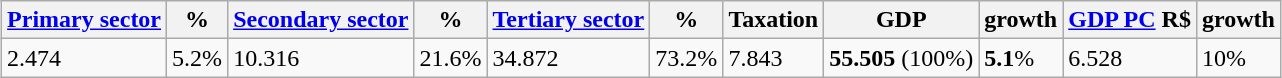<table class="wikitable" style="margin:0.3em auto">
<tr>
<th><a href='#'>Primary sector</a></th>
<th>%</th>
<th><a href='#'>Secondary sector</a></th>
<th>%</th>
<th><a href='#'>Tertiary sector</a></th>
<th>%</th>
<th>Taxation</th>
<th>GDP</th>
<th>growth</th>
<th><a href='#'>GDP PC</a> R$</th>
<th>growth</th>
</tr>
<tr>
<td>2.474</td>
<td>5.2%</td>
<td>10.316</td>
<td>21.6%</td>
<td>34.872</td>
<td>73.2%</td>
<td>7.843</td>
<td><strong>55.505</strong>  (100%)</td>
<td><strong>5.1</strong>%</td>
<td>6.528</td>
<td>10%</td>
</tr>
</table>
